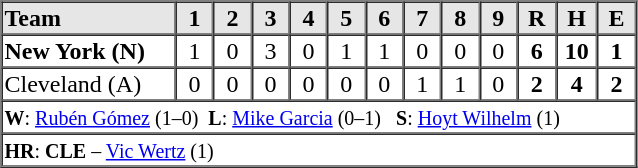<table border=1 cellspacing=0 width=425 style="margin-left:3em;">
<tr style="text-align:center; background-color:#e6e6e6;">
<th align=left width=125>Team</th>
<th width=25>1</th>
<th width=25>2</th>
<th width=25>3</th>
<th width=25>4</th>
<th width=25>5</th>
<th width=25>6</th>
<th width=25>7</th>
<th width=25>8</th>
<th width=25>9</th>
<th width=25>R</th>
<th width=25>H</th>
<th width=25>E</th>
</tr>
<tr style="text-align:center;">
<td align=left><strong>New York (N)</strong></td>
<td>1</td>
<td>0</td>
<td>3</td>
<td>0</td>
<td>1</td>
<td>1</td>
<td>0</td>
<td>0</td>
<td>0</td>
<td><strong>6</strong></td>
<td><strong>10</strong></td>
<td><strong>1</strong></td>
</tr>
<tr style="text-align:center;">
<td align=left>Cleveland (A)</td>
<td>0</td>
<td>0</td>
<td>0</td>
<td>0</td>
<td>0</td>
<td>0</td>
<td>1</td>
<td>1</td>
<td>0</td>
<td><strong>2</strong></td>
<td><strong>4</strong></td>
<td><strong>2</strong></td>
</tr>
<tr style="text-align:left;">
<td colspan=13><small><strong>W</strong>: <a href='#'>Rubén Gómez</a> (1–0)  <strong>L</strong>: <a href='#'>Mike Garcia</a> (0–1)   <strong>S</strong>: <a href='#'>Hoyt Wilhelm</a> (1)</small></td>
</tr>
<tr style="text-align:left;">
<td colspan=13><small><strong>HR</strong>: <strong>CLE</strong> – <a href='#'>Vic Wertz</a> (1)</small></td>
</tr>
</table>
